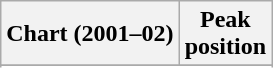<table class="wikitable sortable">
<tr>
<th>Chart (2001–02)</th>
<th>Peak<br> position</th>
</tr>
<tr>
</tr>
<tr>
</tr>
<tr>
</tr>
<tr>
</tr>
<tr>
</tr>
</table>
